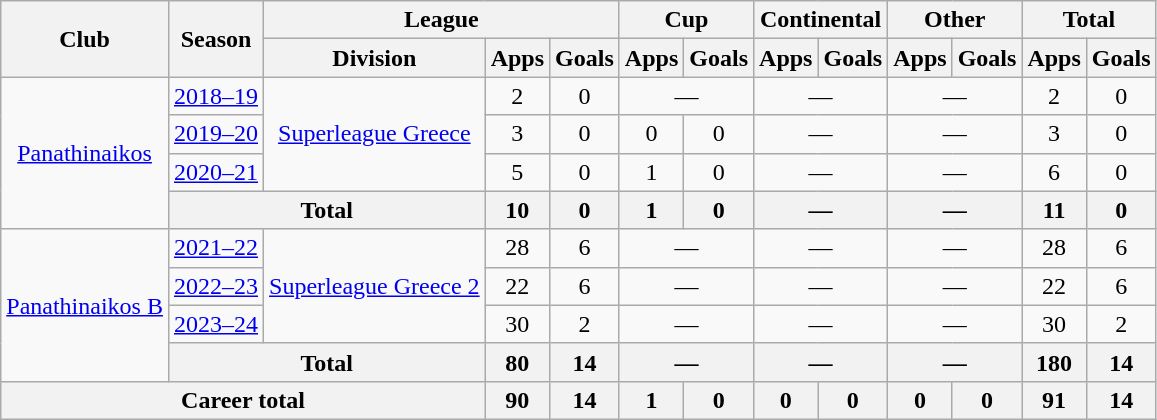<table class="wikitable" style="text-align:center">
<tr>
<th rowspan=2>Club</th>
<th rowspan=2>Season</th>
<th colspan=3>League</th>
<th colspan=2>Cup</th>
<th colspan=2>Continental</th>
<th colspan=2>Other</th>
<th colspan=2>Total</th>
</tr>
<tr>
<th>Division</th>
<th>Apps</th>
<th>Goals</th>
<th>Apps</th>
<th>Goals</th>
<th>Apps</th>
<th>Goals</th>
<th>Apps</th>
<th>Goals</th>
<th>Apps</th>
<th>Goals</th>
</tr>
<tr>
<td rowspan="4"><a href='#'>Panathinaikos</a></td>
<td><a href='#'>2018–19</a></td>
<td rowspan="3"><a href='#'>Superleague Greece</a></td>
<td>2</td>
<td>0</td>
<td colspan="2">—</td>
<td colspan="2">—</td>
<td colspan="2">—</td>
<td>2</td>
<td>0</td>
</tr>
<tr>
<td><a href='#'>2019–20</a></td>
<td>3</td>
<td>0</td>
<td>0</td>
<td>0</td>
<td colspan="2">—</td>
<td colspan="2">—</td>
<td>3</td>
<td>0</td>
</tr>
<tr>
<td><a href='#'>2020–21</a></td>
<td>5</td>
<td>0</td>
<td>1</td>
<td>0</td>
<td colspan="2">—</td>
<td colspan="2">—</td>
<td>6</td>
<td>0</td>
</tr>
<tr>
<th colspan="2">Total</th>
<th>10</th>
<th>0</th>
<th>1</th>
<th>0</th>
<th colspan="2">—</th>
<th colspan="2">—</th>
<th>11</th>
<th>0</th>
</tr>
<tr>
<td rowspan="4"><a href='#'>Panathinaikos B</a></td>
<td><a href='#'>2021–22</a></td>
<td rowspan="3"><a href='#'>Superleague Greece 2</a></td>
<td>28</td>
<td>6</td>
<td colspan="2">—</td>
<td colspan="2">—</td>
<td colspan="2">—</td>
<td>28</td>
<td>6</td>
</tr>
<tr>
<td><a href='#'>2022–23</a></td>
<td>22</td>
<td>6</td>
<td colspan="2">—</td>
<td colspan="2">—</td>
<td colspan="2">—</td>
<td>22</td>
<td>6</td>
</tr>
<tr>
<td><a href='#'>2023–24</a></td>
<td>30</td>
<td>2</td>
<td colspan="2">—</td>
<td colspan="2">—</td>
<td colspan="2">—</td>
<td>30</td>
<td>2</td>
</tr>
<tr>
<th colspan="2">Total</th>
<th>80</th>
<th>14</th>
<th colspan="2">—</th>
<th colspan="2">—</th>
<th colspan="2">—</th>
<th>180</th>
<th>14</th>
</tr>
<tr>
<th colspan="3">Career total</th>
<th>90</th>
<th>14</th>
<th>1</th>
<th>0</th>
<th>0</th>
<th>0</th>
<th>0</th>
<th>0</th>
<th>91</th>
<th>14</th>
</tr>
</table>
